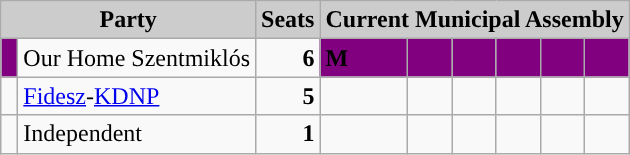<table class="wikitable">
<tr>
<th style="background:#ccc" colspan="2">Party</th>
<th style="background:#ccc">Seats</th>
<th style="background:#ccc" colspan="6">Current Municipal Assembly</th>
</tr>
<tr>
<td style="background-color: #800080"> </td>
<td>Our Home Szentmiklós</td>
<td style="text-align: right"><strong>6</strong></td>
<td style="background-color: #800080"><span><strong>M</strong></span></td>
<td style="background-color: #800080"> </td>
<td style="background-color: #800080"> </td>
<td style="background-color: #800080"> </td>
<td style="background-color: #800080"> </td>
<td style="background-color: #800080"> </td>
</tr>
<tr>
<td style="background-color: "> </td>
<td><a href='#'>Fidesz</a>-<a href='#'>KDNP</a></td>
<td style="text-align: right"><strong>5</strong></td>
<td style="background-color: "> </td>
<td style="background-color: "> </td>
<td style="background-color: "> </td>
<td style="background-color: "> </td>
<td style="background-color: "> </td>
<td> </td>
</tr>
<tr>
<td style="background-color: "> </td>
<td>Independent</td>
<td style="text-align: right"><strong>1</strong></td>
<td style="background-color: "> </td>
<td> </td>
<td> </td>
<td> </td>
<td> </td>
<td> </td>
</tr>
</table>
